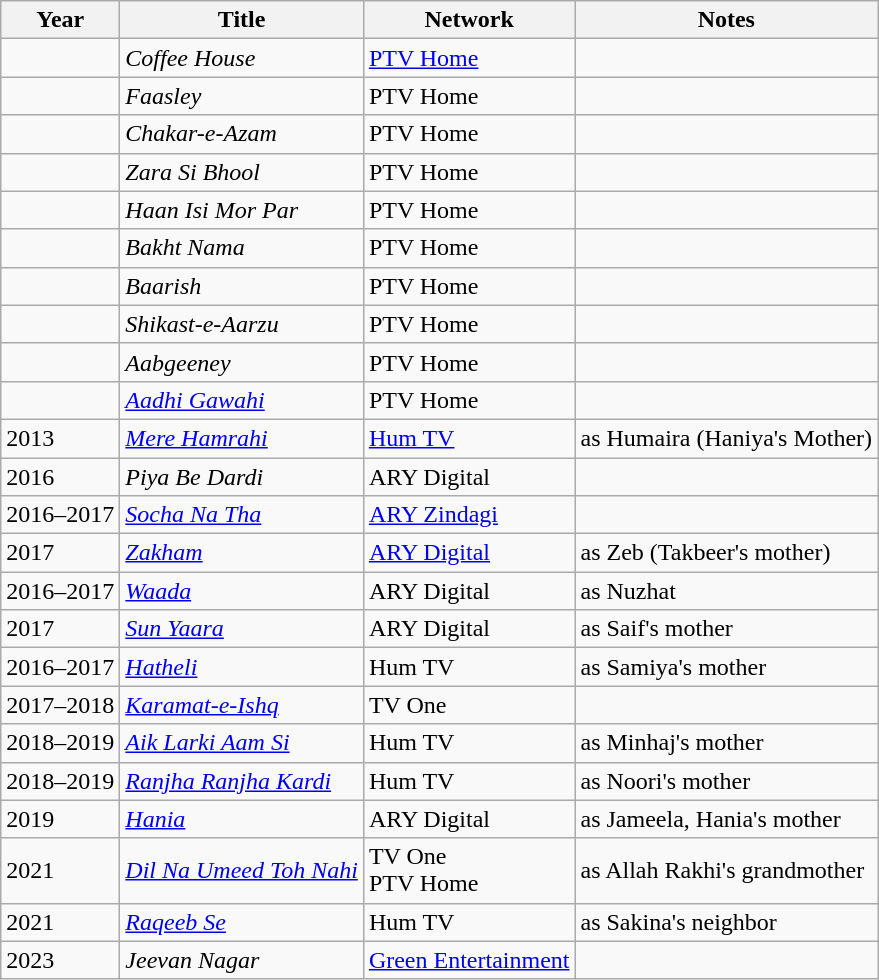<table class="wikitable sortable plainrowheaders">
<tr style="text-align:center;">
<th scope="col">Year</th>
<th scope="col">Title</th>
<th>Network</th>
<th scope="col">Notes</th>
</tr>
<tr>
<td></td>
<td><em>Coffee House</em></td>
<td><a href='#'>PTV Home</a></td>
<td></td>
</tr>
<tr>
<td></td>
<td><em>Faasley</em></td>
<td>PTV Home</td>
<td></td>
</tr>
<tr>
<td></td>
<td><em>Chakar-e-Azam</em></td>
<td>PTV Home</td>
<td></td>
</tr>
<tr>
<td></td>
<td><em>Zara Si Bhool</em></td>
<td>PTV Home</td>
<td></td>
</tr>
<tr>
<td></td>
<td><em>Haan Isi Mor Par</em></td>
<td>PTV Home</td>
<td></td>
</tr>
<tr>
<td></td>
<td><em>Bakht Nama</em></td>
<td>PTV Home</td>
<td></td>
</tr>
<tr>
<td></td>
<td><em>Baarish</em></td>
<td>PTV Home</td>
<td></td>
</tr>
<tr>
<td></td>
<td><em>Shikast-e-Aarzu</em></td>
<td>PTV Home</td>
<td></td>
</tr>
<tr>
<td></td>
<td><em>Aabgeeney</em></td>
<td>PTV Home</td>
<td></td>
</tr>
<tr>
<td></td>
<td><em><a href='#'>Aadhi Gawahi</a></em></td>
<td>PTV Home</td>
<td></td>
</tr>
<tr>
<td>2013</td>
<td><em><a href='#'>Mere Hamrahi</a></em></td>
<td><a href='#'>Hum TV</a></td>
<td>as Humaira (Haniya's Mother)</td>
</tr>
<tr>
<td>2016</td>
<td><em>Piya Be Dardi</em></td>
<td>ARY Digital</td>
<td></td>
</tr>
<tr>
<td>2016–2017</td>
<td><em><a href='#'>Socha Na Tha</a></em></td>
<td><a href='#'>ARY Zindagi</a></td>
<td></td>
</tr>
<tr>
<td>2017</td>
<td><a href='#'><em>Zakham</em></a></td>
<td><a href='#'>ARY Digital</a></td>
<td>as Zeb (Takbeer's mother)</td>
</tr>
<tr>
<td>2016–2017</td>
<td><em><a href='#'>Waada</a></em></td>
<td>ARY Digital</td>
<td>as Nuzhat</td>
</tr>
<tr>
<td>2017</td>
<td><em><a href='#'>Sun Yaara</a></em></td>
<td>ARY Digital</td>
<td>as Saif's mother</td>
</tr>
<tr>
<td>2016–2017</td>
<td><em><a href='#'>Hatheli</a></em></td>
<td>Hum TV</td>
<td>as Samiya's mother</td>
</tr>
<tr>
<td>2017–2018</td>
<td><em><a href='#'>Karamat-e-Ishq</a></em></td>
<td>TV One</td>
<td></td>
</tr>
<tr>
<td>2018–2019</td>
<td><em><a href='#'>Aik Larki Aam Si</a></em></td>
<td>Hum TV</td>
<td>as Minhaj's mother</td>
</tr>
<tr>
<td>2018–2019</td>
<td><em><a href='#'>Ranjha Ranjha Kardi</a></em></td>
<td>Hum TV</td>
<td>as Noori's mother</td>
</tr>
<tr>
<td>2019</td>
<td><em><a href='#'>Hania</a></em></td>
<td>ARY Digital</td>
<td>as Jameela, Hania's mother</td>
</tr>
<tr>
<td>2021</td>
<td><em><a href='#'>Dil Na Umeed Toh Nahi</a></em></td>
<td>TV One<br>PTV Home</td>
<td>as Allah Rakhi's grandmother</td>
</tr>
<tr>
<td>2021</td>
<td><em><a href='#'>Raqeeb Se</a></em></td>
<td>Hum TV</td>
<td>as Sakina's neighbor</td>
</tr>
<tr>
<td>2023</td>
<td><em>Jeevan Nagar</em></td>
<td><a href='#'>Green Entertainment</a></td>
<td></td>
</tr>
</table>
